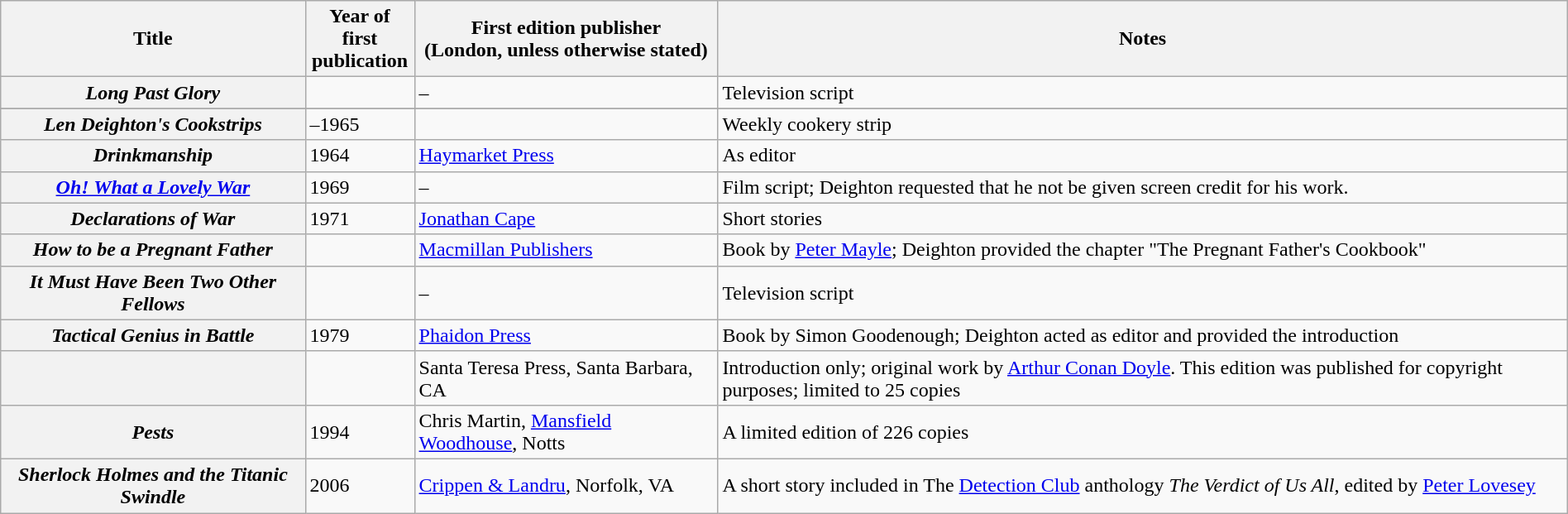<table class="wikitable plainrowheaders sortable" style="margin-right: 0;">
<tr>
<th scope="col">Title</th>
<th scope="col">Year of first<br>publication</th>
<th scope="col">First edition publisher<br>(London, unless otherwise stated)</th>
<th scope="col" class="unsortable">Notes</th>
</tr>
<tr>
<th scope="row"><em>Long Past Glory</em></th>
<td></td>
<td>–</td>
<td>Television script</td>
</tr>
<tr>
</tr>
<tr>
<th scope="row"><em>Len Deighton's Cookstrips</em></th>
<td>–1965</td>
<td></td>
<td>Weekly cookery strip</td>
</tr>
<tr>
<th scope="row"><em>Drinkmanship</em></th>
<td>1964</td>
<td><a href='#'>Haymarket Press</a></td>
<td>As editor</td>
</tr>
<tr>
<th scope="row"><em><a href='#'>Oh! What a Lovely War</a></em></th>
<td>1969</td>
<td>–</td>
<td>Film script; Deighton requested that he not be given screen credit for his work.</td>
</tr>
<tr>
<th scope="row"><em>Declarations of War</em></th>
<td>1971</td>
<td><a href='#'>Jonathan Cape</a></td>
<td>Short stories</td>
</tr>
<tr>
<th scope="row"><em>How to be a Pregnant Father</em></th>
<td></td>
<td><a href='#'>Macmillan Publishers</a></td>
<td>Book by <a href='#'>Peter Mayle</a>; Deighton provided the chapter "The Pregnant Father's Cookbook"</td>
</tr>
<tr>
<th scope="row"><em>It Must Have Been Two Other Fellows</em></th>
<td></td>
<td>–</td>
<td>Television script</td>
</tr>
<tr>
<th scope="row"><em>Tactical Genius in Battle</em></th>
<td>1979</td>
<td><a href='#'>Phaidon Press</a></td>
<td>Book by Simon Goodenough; Deighton acted as editor and provided the introduction</td>
</tr>
<tr>
<th scope="row"></th>
<td></td>
<td>Santa Teresa Press, Santa Barbara, CA</td>
<td>Introduction only; original work by <a href='#'>Arthur Conan Doyle</a>. This edition was published for copyright purposes; limited to 25 copies</td>
</tr>
<tr>
<th scope="row"><em>Pests</em></th>
<td>1994</td>
<td>Chris Martin, <a href='#'>Mansfield Woodhouse</a>, Notts</td>
<td>A limited edition of 226 copies</td>
</tr>
<tr>
<th scope="row"><em>Sherlock Holmes and the Titanic Swindle</em></th>
<td>2006</td>
<td><a href='#'>Crippen & Landru</a>, Norfolk, VA</td>
<td>A short story included in The <a href='#'>Detection Club</a> anthology <em>The Verdict of Us All</em>, edited by <a href='#'>Peter Lovesey</a></td>
</tr>
</table>
